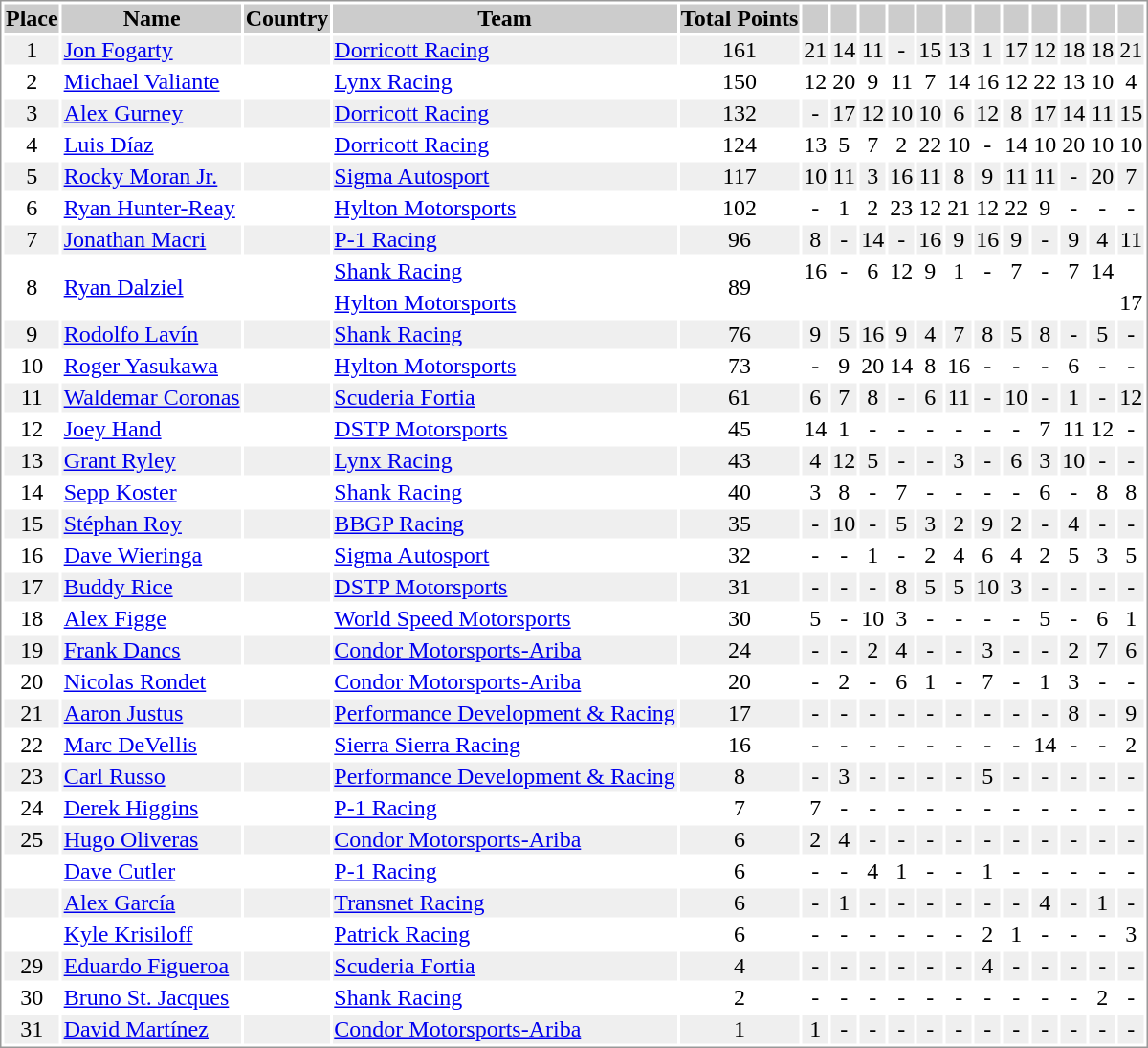<table border="0" style="border: 1px solid #999; background-color:#FFFFFF; text-align:center">
<tr align="center" style="background:#CCCCCC;">
<th>Place</th>
<th>Name</th>
<th>Country</th>
<th>Team</th>
<th>Total Points</th>
<th></th>
<th></th>
<th></th>
<th></th>
<th></th>
<th></th>
<th></th>
<th></th>
<th></th>
<th></th>
<th></th>
<th></th>
</tr>
<tr style="background:#EFEFEF;">
<td>1</td>
<td align="left"><a href='#'>Jon Fogarty</a></td>
<td align="left"></td>
<td align="left"><a href='#'>Dorricott Racing</a></td>
<td>161</td>
<td>21</td>
<td>14</td>
<td>11</td>
<td>-</td>
<td>15</td>
<td>13</td>
<td>1</td>
<td>17</td>
<td>12</td>
<td>18</td>
<td>18</td>
<td>21</td>
</tr>
<tr>
<td>2</td>
<td align="left"><a href='#'>Michael Valiante</a></td>
<td align="left"></td>
<td align="left"><a href='#'>Lynx Racing</a></td>
<td>150</td>
<td>12</td>
<td>20</td>
<td>9</td>
<td>11</td>
<td>7</td>
<td>14</td>
<td>16</td>
<td>12</td>
<td>22</td>
<td>13</td>
<td>10</td>
<td>4</td>
</tr>
<tr style="background:#EFEFEF;">
<td>3</td>
<td align="left"><a href='#'>Alex Gurney</a></td>
<td align="left"></td>
<td align="left"><a href='#'>Dorricott Racing</a></td>
<td>132</td>
<td>-</td>
<td>17</td>
<td>12</td>
<td>10</td>
<td>10</td>
<td>6</td>
<td>12</td>
<td>8</td>
<td>17</td>
<td>14</td>
<td>11</td>
<td>15</td>
</tr>
<tr>
<td>4</td>
<td align="left"><a href='#'>Luis Díaz</a></td>
<td align="left"></td>
<td align="left"><a href='#'>Dorricott Racing</a></td>
<td>124</td>
<td>13</td>
<td>5</td>
<td>7</td>
<td>2</td>
<td>22</td>
<td>10</td>
<td>-</td>
<td>14</td>
<td>10</td>
<td>20</td>
<td>10</td>
<td>10</td>
</tr>
<tr style="background:#EFEFEF;">
<td>5</td>
<td align="left"><a href='#'>Rocky Moran Jr.</a></td>
<td align="left"></td>
<td align="left"><a href='#'>Sigma Autosport</a></td>
<td>117</td>
<td>10</td>
<td>11</td>
<td>3</td>
<td>16</td>
<td>11</td>
<td>8</td>
<td>9</td>
<td>11</td>
<td>11</td>
<td>-</td>
<td>20</td>
<td>7</td>
</tr>
<tr>
<td>6</td>
<td align="left"><a href='#'>Ryan Hunter-Reay</a></td>
<td align="left"></td>
<td align="left"><a href='#'>Hylton Motorsports</a></td>
<td>102</td>
<td>-</td>
<td>1</td>
<td>2</td>
<td>23</td>
<td>12</td>
<td>21</td>
<td>12</td>
<td>22</td>
<td>9</td>
<td>-</td>
<td>-</td>
<td>-</td>
</tr>
<tr style="background:#EFEFEF;">
<td>7</td>
<td align="left"><a href='#'>Jonathan Macri</a></td>
<td align="left"></td>
<td align="left"><a href='#'>P-1 Racing</a></td>
<td>96</td>
<td>8</td>
<td>-</td>
<td>14</td>
<td>-</td>
<td>16</td>
<td>9</td>
<td>16</td>
<td>9</td>
<td>-</td>
<td>9</td>
<td>4</td>
<td>11</td>
</tr>
<tr>
<td rowspan=2>8</td>
<td rowspan=2 align="left"><a href='#'>Ryan Dalziel</a></td>
<td rowspan=2 align="left"></td>
<td align="left"><a href='#'>Shank Racing</a></td>
<td rowspan=2>89</td>
<td>16</td>
<td>-</td>
<td>6</td>
<td>12</td>
<td>9</td>
<td>1</td>
<td>-</td>
<td>7</td>
<td>-</td>
<td>7</td>
<td>14</td>
<td></td>
</tr>
<tr>
<td align="left"><a href='#'>Hylton Motorsports</a></td>
<td></td>
<td></td>
<td></td>
<td></td>
<td></td>
<td></td>
<td></td>
<td></td>
<td></td>
<td></td>
<td></td>
<td>17</td>
</tr>
<tr style="background:#EFEFEF;">
<td>9</td>
<td align="left"><a href='#'>Rodolfo Lavín</a></td>
<td align="left"></td>
<td align="left"><a href='#'>Shank Racing</a></td>
<td>76</td>
<td>9</td>
<td>5</td>
<td>16</td>
<td>9</td>
<td>4</td>
<td>7</td>
<td>8</td>
<td>5</td>
<td>8</td>
<td>-</td>
<td>5</td>
<td>-</td>
</tr>
<tr>
<td>10</td>
<td align="left"><a href='#'>Roger Yasukawa</a></td>
<td align="left"></td>
<td align="left"><a href='#'>Hylton Motorsports</a></td>
<td>73</td>
<td>-</td>
<td>9</td>
<td>20</td>
<td>14</td>
<td>8</td>
<td>16</td>
<td>-</td>
<td>-</td>
<td>-</td>
<td>6</td>
<td>-</td>
<td>-</td>
</tr>
<tr style="background:#EFEFEF;">
<td>11</td>
<td align="left"><a href='#'>Waldemar Coronas</a></td>
<td align="left"></td>
<td align="left"><a href='#'>Scuderia Fortia</a></td>
<td>61</td>
<td>6</td>
<td>7</td>
<td>8</td>
<td>-</td>
<td>6</td>
<td>11</td>
<td>-</td>
<td>10</td>
<td>-</td>
<td>1</td>
<td>-</td>
<td>12</td>
</tr>
<tr>
<td>12</td>
<td align="left"><a href='#'>Joey Hand</a></td>
<td align="left"></td>
<td align="left"><a href='#'>DSTP Motorsports</a></td>
<td>45</td>
<td>14</td>
<td>1</td>
<td>-</td>
<td>-</td>
<td>-</td>
<td>-</td>
<td>-</td>
<td>-</td>
<td>7</td>
<td>11</td>
<td>12</td>
<td>-</td>
</tr>
<tr style="background:#EFEFEF;">
<td>13</td>
<td align="left"><a href='#'>Grant Ryley</a></td>
<td align="left"></td>
<td align="left"><a href='#'>Lynx Racing</a></td>
<td>43</td>
<td>4</td>
<td>12</td>
<td>5</td>
<td>-</td>
<td>-</td>
<td>3</td>
<td>-</td>
<td>6</td>
<td>3</td>
<td>10</td>
<td>-</td>
<td>-</td>
</tr>
<tr>
<td>14</td>
<td align="left"><a href='#'>Sepp Koster</a></td>
<td align="left"></td>
<td align="left"><a href='#'>Shank Racing</a></td>
<td>40</td>
<td>3</td>
<td>8</td>
<td>-</td>
<td>7</td>
<td>-</td>
<td>-</td>
<td>-</td>
<td>-</td>
<td>6</td>
<td>-</td>
<td>8</td>
<td>8</td>
</tr>
<tr style="background:#EFEFEF;">
<td>15</td>
<td align="left"><a href='#'>Stéphan Roy</a></td>
<td align="left"></td>
<td align="left"><a href='#'>BBGP Racing</a></td>
<td>35</td>
<td>-</td>
<td>10</td>
<td>-</td>
<td>5</td>
<td>3</td>
<td>2</td>
<td>9</td>
<td>2</td>
<td>-</td>
<td>4</td>
<td>-</td>
<td>-</td>
</tr>
<tr>
<td>16</td>
<td align="left"><a href='#'>Dave Wieringa</a></td>
<td align="left"></td>
<td align="left"><a href='#'>Sigma Autosport</a></td>
<td>32</td>
<td>-</td>
<td>-</td>
<td>1</td>
<td>-</td>
<td>2</td>
<td>4</td>
<td>6</td>
<td>4</td>
<td>2</td>
<td>5</td>
<td>3</td>
<td>5</td>
</tr>
<tr style="background:#EFEFEF;">
<td>17</td>
<td align="left"><a href='#'>Buddy Rice</a></td>
<td align="left"></td>
<td align="left"><a href='#'>DSTP Motorsports</a></td>
<td>31</td>
<td>-</td>
<td>-</td>
<td>-</td>
<td>8</td>
<td>5</td>
<td>5</td>
<td>10</td>
<td>3</td>
<td>-</td>
<td>-</td>
<td>-</td>
<td>-</td>
</tr>
<tr>
<td>18</td>
<td align="left"><a href='#'>Alex Figge</a></td>
<td align="left"></td>
<td align="left"><a href='#'>World Speed Motorsports</a></td>
<td>30</td>
<td>5</td>
<td>-</td>
<td>10</td>
<td>3</td>
<td>-</td>
<td>-</td>
<td>-</td>
<td>-</td>
<td>5</td>
<td>-</td>
<td>6</td>
<td>1</td>
</tr>
<tr style="background:#EFEFEF;">
<td>19</td>
<td align="left"><a href='#'>Frank Dancs</a></td>
<td align="left"></td>
<td align="left"><a href='#'>Condor Motorsports-Ariba</a></td>
<td>24</td>
<td>-</td>
<td>-</td>
<td>2</td>
<td>4</td>
<td>-</td>
<td>-</td>
<td>3</td>
<td>-</td>
<td>-</td>
<td>2</td>
<td>7</td>
<td>6</td>
</tr>
<tr>
<td>20</td>
<td align="left"><a href='#'>Nicolas Rondet</a></td>
<td align="left"></td>
<td align="left"><a href='#'>Condor Motorsports-Ariba</a></td>
<td>20</td>
<td>-</td>
<td>2</td>
<td>-</td>
<td>6</td>
<td>1</td>
<td>-</td>
<td>7</td>
<td>-</td>
<td>1</td>
<td>3</td>
<td>-</td>
<td>-</td>
</tr>
<tr style="background:#EFEFEF;">
<td>21</td>
<td align="left"><a href='#'>Aaron Justus</a></td>
<td align="left"></td>
<td align="left"><a href='#'>Performance Development & Racing</a></td>
<td>17</td>
<td>-</td>
<td>-</td>
<td>-</td>
<td>-</td>
<td>-</td>
<td>-</td>
<td>-</td>
<td>-</td>
<td>-</td>
<td>8</td>
<td>-</td>
<td>9</td>
</tr>
<tr>
<td>22</td>
<td align="left"><a href='#'>Marc DeVellis</a></td>
<td align="left"></td>
<td align="left"><a href='#'>Sierra Sierra Racing</a></td>
<td>16</td>
<td>-</td>
<td>-</td>
<td>-</td>
<td>-</td>
<td>-</td>
<td>-</td>
<td>-</td>
<td>-</td>
<td>14</td>
<td>-</td>
<td>-</td>
<td>2</td>
</tr>
<tr style="background:#EFEFEF;">
<td>23</td>
<td align="left"><a href='#'>Carl Russo</a></td>
<td align="left"></td>
<td align="left"><a href='#'>Performance Development & Racing</a></td>
<td>8</td>
<td>-</td>
<td>3</td>
<td>-</td>
<td>-</td>
<td>-</td>
<td>-</td>
<td>5</td>
<td>-</td>
<td>-</td>
<td>-</td>
<td>-</td>
<td>-</td>
</tr>
<tr>
<td>24</td>
<td align="left"><a href='#'>Derek Higgins</a></td>
<td align="left"></td>
<td align="left"><a href='#'>P-1 Racing</a></td>
<td>7</td>
<td>7</td>
<td>-</td>
<td>-</td>
<td>-</td>
<td>-</td>
<td>-</td>
<td>-</td>
<td>-</td>
<td>-</td>
<td>-</td>
<td>-</td>
<td>-</td>
</tr>
<tr style="background:#EFEFEF;">
<td>25</td>
<td align="left"><a href='#'>Hugo Oliveras</a></td>
<td align="left"></td>
<td align="left"><a href='#'>Condor Motorsports-Ariba</a></td>
<td>6</td>
<td>2</td>
<td>4</td>
<td>-</td>
<td>-</td>
<td>-</td>
<td>-</td>
<td>-</td>
<td>-</td>
<td>-</td>
<td>-</td>
<td>-</td>
<td>-</td>
</tr>
<tr>
<td></td>
<td align="left"><a href='#'>Dave Cutler</a></td>
<td align="left"></td>
<td align="left"><a href='#'>P-1 Racing</a></td>
<td>6</td>
<td>-</td>
<td>-</td>
<td>4</td>
<td>1</td>
<td>-</td>
<td>-</td>
<td>1</td>
<td>-</td>
<td>-</td>
<td>-</td>
<td>-</td>
<td>-</td>
</tr>
<tr style="background:#EFEFEF;">
<td></td>
<td align="left"><a href='#'>Alex García</a></td>
<td align="left"></td>
<td align="left"><a href='#'>Transnet Racing</a></td>
<td>6</td>
<td>-</td>
<td>1</td>
<td>-</td>
<td>-</td>
<td>-</td>
<td>-</td>
<td>-</td>
<td>-</td>
<td>4</td>
<td>-</td>
<td>1</td>
<td>-</td>
</tr>
<tr>
<td></td>
<td align="left"><a href='#'>Kyle Krisiloff</a></td>
<td align="left"></td>
<td align="left"><a href='#'>Patrick Racing</a></td>
<td>6</td>
<td>-</td>
<td>-</td>
<td>-</td>
<td>-</td>
<td>-</td>
<td>-</td>
<td>2</td>
<td>1</td>
<td>-</td>
<td>-</td>
<td>-</td>
<td>3</td>
</tr>
<tr style="background:#EFEFEF;">
<td>29</td>
<td align="left"><a href='#'>Eduardo Figueroa</a></td>
<td align="left"></td>
<td align="left"><a href='#'>Scuderia Fortia</a></td>
<td>4</td>
<td>-</td>
<td>-</td>
<td>-</td>
<td>-</td>
<td>-</td>
<td>-</td>
<td>4</td>
<td>-</td>
<td>-</td>
<td>-</td>
<td>-</td>
<td>-</td>
</tr>
<tr>
<td>30</td>
<td align="left"><a href='#'>Bruno St. Jacques</a></td>
<td align="left"></td>
<td align="left"><a href='#'>Shank Racing</a></td>
<td>2</td>
<td>-</td>
<td>-</td>
<td>-</td>
<td>-</td>
<td>-</td>
<td>-</td>
<td>-</td>
<td>-</td>
<td>-</td>
<td>-</td>
<td>2</td>
<td>-</td>
</tr>
<tr style="background:#EFEFEF;">
<td>31</td>
<td align="left"><a href='#'>David Martínez</a></td>
<td align="left"></td>
<td align="left"><a href='#'>Condor Motorsports-Ariba</a></td>
<td>1</td>
<td>1</td>
<td>-</td>
<td>-</td>
<td>-</td>
<td>-</td>
<td>-</td>
<td>-</td>
<td>-</td>
<td>-</td>
<td>-</td>
<td>-</td>
<td>-</td>
</tr>
</table>
